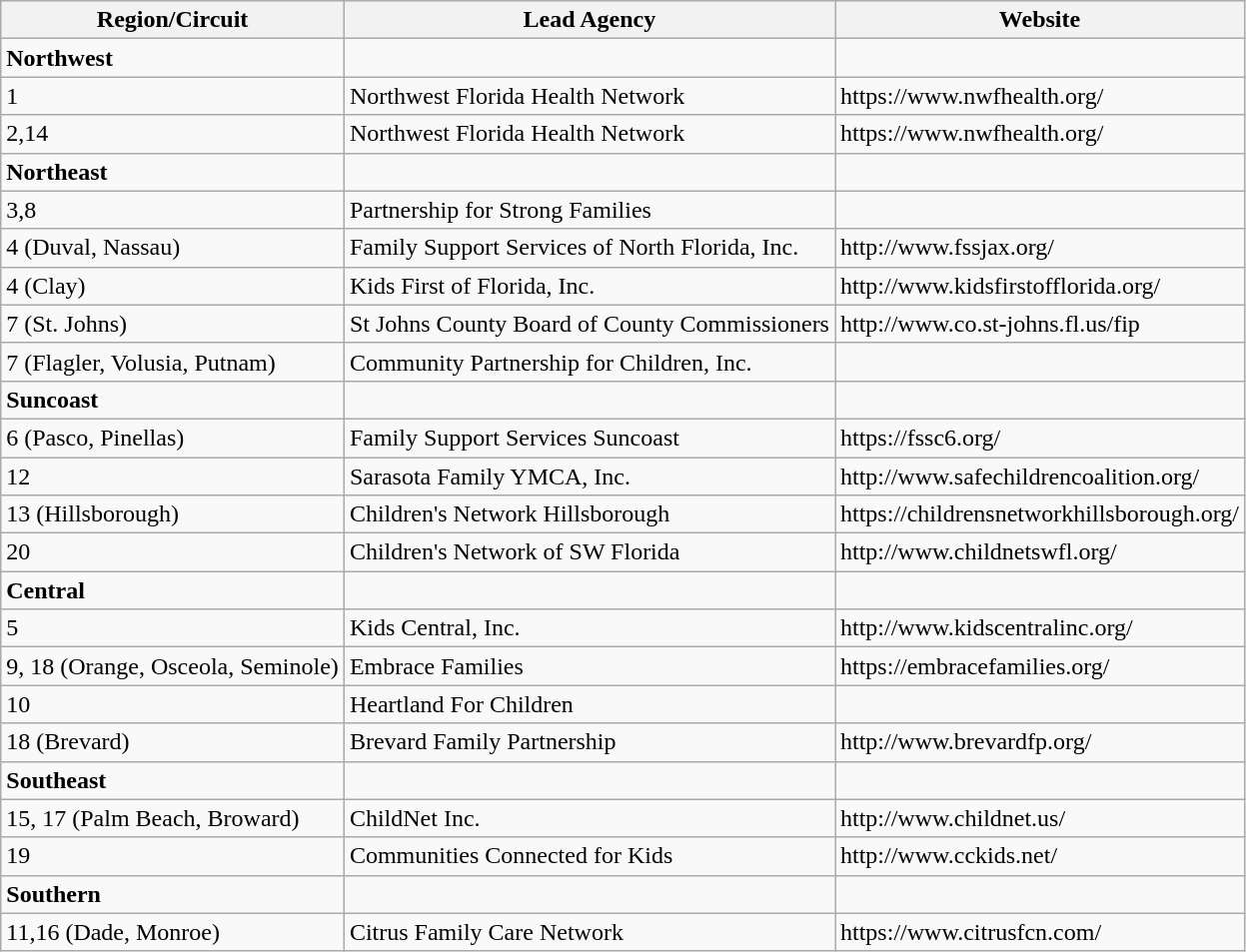<table class="wikitable">
<tr>
<th><strong>Region/Circuit</strong></th>
<th><strong>Lead Agency</strong></th>
<th>Website</th>
</tr>
<tr>
<td><strong>Northwest</strong></td>
<td></td>
<td></td>
</tr>
<tr>
<td>1</td>
<td>Northwest Florida Health Network</td>
<td>https://www.nwfhealth.org/</td>
</tr>
<tr>
<td>2,14</td>
<td>Northwest Florida Health Network</td>
<td>https://www.nwfhealth.org/</td>
</tr>
<tr>
<td><strong>Northeast</strong></td>
<td></td>
<td></td>
</tr>
<tr>
<td>3,8</td>
<td>Partnership for Strong Families</td>
<td></td>
</tr>
<tr>
<td>4 (Duval, Nassau)</td>
<td>Family Support Services of North Florida, Inc.</td>
<td>http://www.fssjax.org/</td>
</tr>
<tr>
<td>4 (Clay)</td>
<td>Kids First of Florida, Inc.</td>
<td>http://www.kidsfirstofflorida.org/</td>
</tr>
<tr>
<td>7 (St. Johns)</td>
<td>St Johns County Board of County Commissioners</td>
<td>http://www.co.st-johns.fl.us/fip</td>
</tr>
<tr>
<td>7 (Flagler, Volusia, Putnam)</td>
<td>Community Partnership for Children, Inc.</td>
<td></td>
</tr>
<tr>
<td><strong>Suncoast</strong></td>
<td></td>
<td></td>
</tr>
<tr>
<td>6 (Pasco, Pinellas)</td>
<td>Family Support Services Suncoast</td>
<td>https://fssc6.org/</td>
</tr>
<tr>
<td>12</td>
<td>Sarasota Family YMCA, Inc.</td>
<td>http://www.safechildrencoalition.org/</td>
</tr>
<tr>
<td>13 (Hillsborough)</td>
<td>Children's Network Hillsborough</td>
<td>https://childrensnetworkhillsborough.org/</td>
</tr>
<tr>
<td>20</td>
<td>Children's Network of SW Florida</td>
<td>http://www.childnetswfl.org/</td>
</tr>
<tr>
<td><strong>Central</strong></td>
<td></td>
<td></td>
</tr>
<tr>
<td>5</td>
<td>Kids Central, Inc.</td>
<td>http://www.kidscentralinc.org/</td>
</tr>
<tr>
<td>9, 18 (Orange, Osceola, Seminole)</td>
<td>Embrace Families</td>
<td>https://embracefamilies.org/</td>
</tr>
<tr>
<td>10</td>
<td>Heartland For Children</td>
<td></td>
</tr>
<tr>
<td>18 (Brevard)</td>
<td>Brevard Family Partnership</td>
<td>http://www.brevardfp.org/</td>
</tr>
<tr>
<td><strong>Southeast</strong></td>
<td></td>
<td></td>
</tr>
<tr>
<td>15, 17 (Palm Beach, Broward)</td>
<td>ChildNet Inc.</td>
<td>http://www.childnet.us/</td>
</tr>
<tr>
<td>19</td>
<td>Communities Connected for Kids</td>
<td>http://www.cckids.net/</td>
</tr>
<tr>
<td><strong>Southern</strong></td>
<td></td>
<td></td>
</tr>
<tr>
<td>11,16 (Dade, Monroe)</td>
<td>Citrus Family Care Network</td>
<td>https://www.citrusfcn.com/</td>
</tr>
</table>
